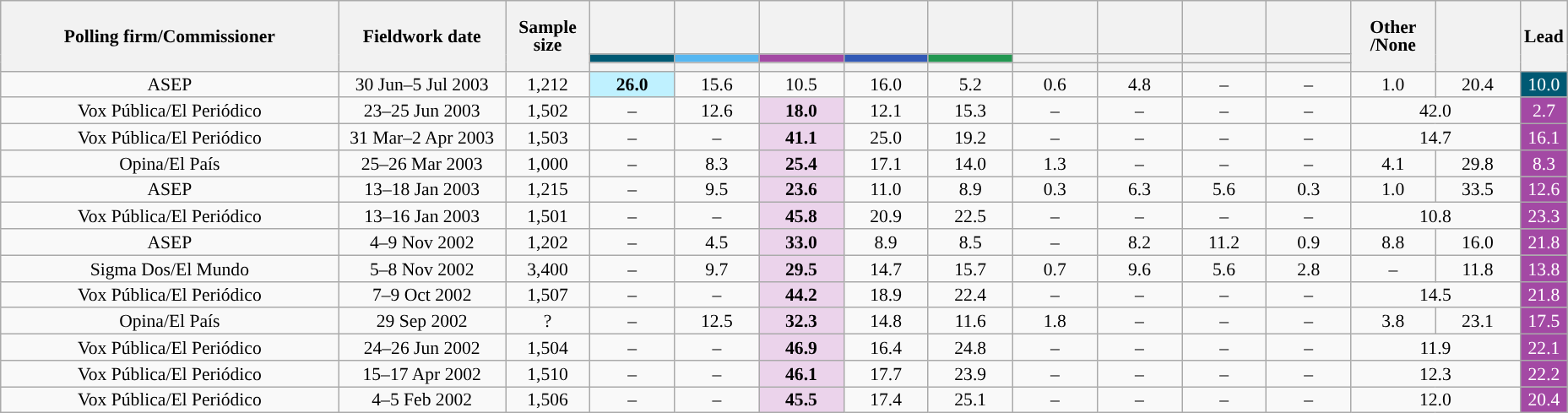<table class="wikitable collapsible collapsed" style="text-align:center; font-size:90%; line-height:14px;">
<tr style="height:42px;">
<th style="width:260px;" rowspan="3">Polling firm/Commissioner</th>
<th style="width:125px;" rowspan="3">Fieldwork date</th>
<th style="width:60px;" rowspan="3">Sample size</th>
<th style="width:60px;"></th>
<th style="width:60px;"></th>
<th style="width:60px;"></th>
<th style="width:60px;"></th>
<th style="width:60px;"></th>
<th style="width:60px;"></th>
<th style="width:60px;"></th>
<th style="width:60px;"></th>
<th style="width:60px;"></th>
<th style="width:60px;" rowspan="3">Other<br>/None</th>
<th style="width:60px;" rowspan="3"></th>
<th style="width:30px;" rowspan="3">Lead</th>
</tr>
<tr>
<th style="color:inherit;background:#005973;"></th>
<th style="color:inherit;background:#56B7F1;"></th>
<th style="color:inherit;background:#A349A4;"></th>
<th style="color:inherit;background:#3259B6;"></th>
<th style="color:inherit;background:#229751;"></th>
<th style="color:inherit;background:"></th>
<th style="color:inherit;background:"></th>
<th style="color:inherit;background:"></th>
<th style="color:inherit;background:"></th>
</tr>
<tr>
<th></th>
<th></th>
<th></th>
<th></th>
<th></th>
<th></th>
<th></th>
<th></th>
<th></th>
</tr>
<tr>
<td>ASEP</td>
<td>30 Jun–5 Jul 2003</td>
<td>1,212</td>
<td style="color:inherit;background:#BFF1FF;"><strong>26.0</strong></td>
<td>15.6</td>
<td>10.5</td>
<td>16.0</td>
<td>5.2</td>
<td>0.6</td>
<td>4.8</td>
<td>–</td>
<td>–</td>
<td>1.0</td>
<td>20.4</td>
<td style="color:inherit;background:#005973; color:white;">10.0</td>
</tr>
<tr>
<td>Vox Pública/El Periódico</td>
<td>23–25 Jun 2003</td>
<td>1,502</td>
<td>–</td>
<td>12.6</td>
<td style="color:inherit;background:#EBD3EB;"><strong>18.0</strong></td>
<td>12.1</td>
<td>15.3</td>
<td>–</td>
<td>–</td>
<td>–</td>
<td>–</td>
<td colspan="2">42.0</td>
<td style="color:inherit;background:#A349A4; color:white;">2.7</td>
</tr>
<tr>
<td>Vox Pública/El Periódico</td>
<td>31 Mar–2 Apr 2003</td>
<td>1,503</td>
<td>–</td>
<td>–</td>
<td style="color:inherit;background:#EBD3EB;"><strong>41.1</strong></td>
<td>25.0</td>
<td>19.2</td>
<td>–</td>
<td>–</td>
<td>–</td>
<td>–</td>
<td colspan="2">14.7</td>
<td style="color:inherit;background:#A349A4; color:white;">16.1</td>
</tr>
<tr>
<td>Opina/El País</td>
<td>25–26 Mar 2003</td>
<td>1,000</td>
<td>–</td>
<td>8.3</td>
<td style="color:inherit;background:#EBD3EB;"><strong>25.4</strong></td>
<td>17.1</td>
<td>14.0</td>
<td>1.3</td>
<td>–</td>
<td>–</td>
<td>–</td>
<td>4.1</td>
<td>29.8</td>
<td style="color:inherit;background:#A349A4; color:white;">8.3</td>
</tr>
<tr>
<td>ASEP</td>
<td>13–18 Jan 2003</td>
<td>1,215</td>
<td>–</td>
<td>9.5</td>
<td style="color:inherit;background:#EBD3EB;"><strong>23.6</strong></td>
<td>11.0</td>
<td>8.9</td>
<td>0.3</td>
<td>6.3</td>
<td>5.6</td>
<td>0.3</td>
<td>1.0</td>
<td>33.5</td>
<td style="color:inherit;background:#A349A4; color:white;">12.6</td>
</tr>
<tr>
<td>Vox Pública/El Periódico</td>
<td>13–16 Jan 2003</td>
<td>1,501</td>
<td>–</td>
<td>–</td>
<td style="color:inherit;background:#EBD3EB;"><strong>45.8</strong></td>
<td>20.9</td>
<td>22.5</td>
<td>–</td>
<td>–</td>
<td>–</td>
<td>–</td>
<td colspan="2">10.8</td>
<td style="color:inherit;background:#A349A4; color:white;">23.3</td>
</tr>
<tr>
<td>ASEP</td>
<td>4–9 Nov 2002</td>
<td>1,202</td>
<td>–</td>
<td>4.5</td>
<td style="color:inherit;background:#EBD3EB;"><strong>33.0</strong></td>
<td>8.9</td>
<td>8.5</td>
<td>–</td>
<td>8.2</td>
<td>11.2</td>
<td>0.9</td>
<td>8.8</td>
<td>16.0</td>
<td style="color:inherit;background:#A349A4; color:white;">21.8</td>
</tr>
<tr>
<td>Sigma Dos/El Mundo</td>
<td>5–8 Nov 2002</td>
<td>3,400</td>
<td>–</td>
<td>9.7</td>
<td style="color:inherit;background:#EBD3EB;"><strong>29.5</strong></td>
<td>14.7</td>
<td>15.7</td>
<td>0.7</td>
<td>9.6</td>
<td>5.6</td>
<td>2.8</td>
<td>–</td>
<td>11.8</td>
<td style="color:inherit;background:#A349A4; color:white;">13.8</td>
</tr>
<tr>
<td>Vox Pública/El Periódico</td>
<td>7–9 Oct 2002</td>
<td>1,507</td>
<td>–</td>
<td>–</td>
<td style="color:inherit;background:#EBD3EB;"><strong>44.2</strong></td>
<td>18.9</td>
<td>22.4</td>
<td>–</td>
<td>–</td>
<td>–</td>
<td>–</td>
<td colspan="2">14.5</td>
<td style="color:inherit;background:#A349A4; color:white;">21.8</td>
</tr>
<tr>
<td>Opina/El País</td>
<td>29 Sep 2002</td>
<td>?</td>
<td>–</td>
<td>12.5</td>
<td style="color:inherit;background:#EBD3EB;"><strong>32.3</strong></td>
<td>14.8</td>
<td>11.6</td>
<td>1.8</td>
<td>–</td>
<td>–</td>
<td>–</td>
<td>3.8</td>
<td>23.1</td>
<td style="color:inherit;background:#A349A4; color:white;">17.5</td>
</tr>
<tr>
<td>Vox Pública/El Periódico</td>
<td>24–26 Jun 2002</td>
<td>1,504</td>
<td>–</td>
<td>–</td>
<td style="color:inherit;background:#EBD3EB;"><strong>46.9</strong></td>
<td>16.4</td>
<td>24.8</td>
<td>–</td>
<td>–</td>
<td>–</td>
<td>–</td>
<td colspan="2">11.9</td>
<td style="color:inherit;background:#A349A4; color:white;">22.1</td>
</tr>
<tr>
<td>Vox Pública/El Periódico</td>
<td>15–17 Apr 2002</td>
<td>1,510</td>
<td>–</td>
<td>–</td>
<td style="color:inherit;background:#EBD3EB;"><strong>46.1</strong></td>
<td>17.7</td>
<td>23.9</td>
<td>–</td>
<td>–</td>
<td>–</td>
<td>–</td>
<td colspan="2">12.3</td>
<td style="color:inherit;background:#A349A4; color:white;">22.2</td>
</tr>
<tr>
<td>Vox Pública/El Periódico</td>
<td>4–5 Feb 2002</td>
<td>1,506</td>
<td>–</td>
<td>–</td>
<td style="color:inherit;background:#EBD3EB;"><strong>45.5</strong></td>
<td>17.4</td>
<td>25.1</td>
<td>–</td>
<td>–</td>
<td>–</td>
<td>–</td>
<td colspan="2">12.0</td>
<td style="color:inherit;background:#A349A4; color:white;">20.4</td>
</tr>
</table>
